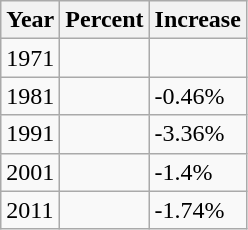<table class="wikitable">
<tr>
<th>Year</th>
<th>Percent</th>
<th>Increase</th>
</tr>
<tr>
<td>1971</td>
<td></td>
<td></td>
</tr>
<tr>
<td>1981</td>
<td></td>
<td> -0.46%</td>
</tr>
<tr>
<td>1991</td>
<td></td>
<td> -3.36%</td>
</tr>
<tr>
<td>2001</td>
<td></td>
<td> -1.4%</td>
</tr>
<tr>
<td>2011</td>
<td></td>
<td> -1.74%</td>
</tr>
</table>
